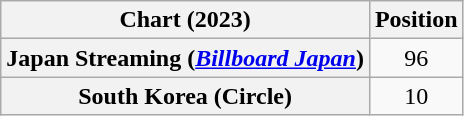<table class="wikitable sortable plainrowheaders" style="text-align:center">
<tr>
<th scope="col">Chart (2023)</th>
<th scope="col">Position</th>
</tr>
<tr>
<th scope="row">Japan Streaming (<em><a href='#'>Billboard Japan</a></em>)</th>
<td>96</td>
</tr>
<tr>
<th scope="row">South Korea (Circle)</th>
<td>10</td>
</tr>
</table>
